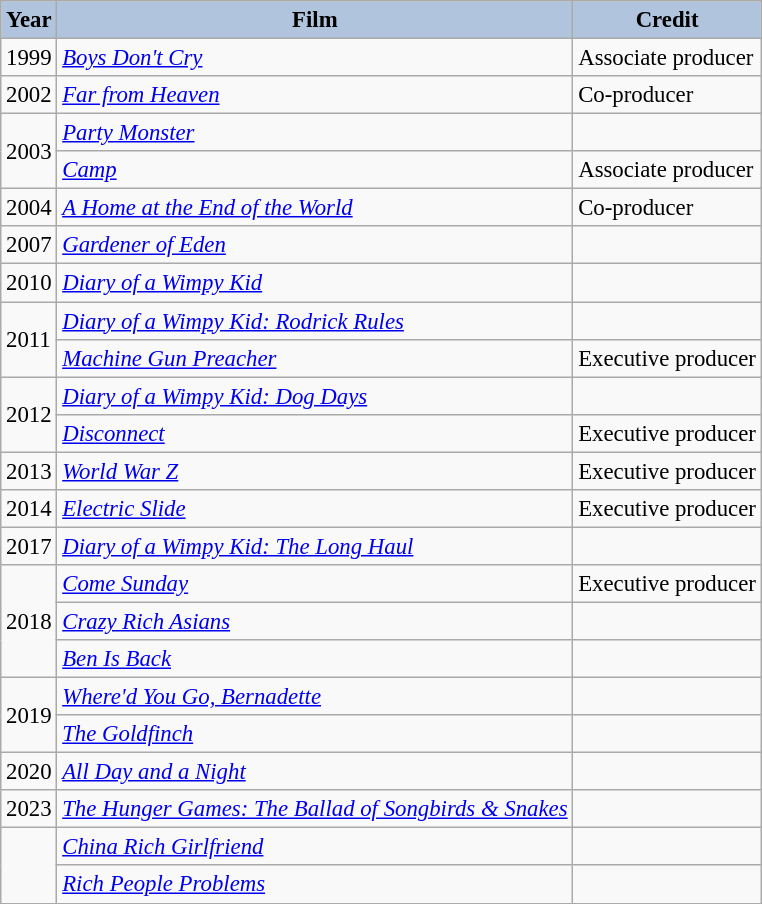<table class="wikitable" style="font-size:95%;">
<tr>
<th style="background:#B0C4DE;">Year</th>
<th style="background:#B0C4DE;">Film</th>
<th style="background:#B0C4DE;">Credit</th>
</tr>
<tr>
<td>1999</td>
<td><em><a href='#'>Boys Don't Cry</a></em></td>
<td>Associate producer</td>
</tr>
<tr>
<td>2002</td>
<td><em><a href='#'>Far from Heaven</a></em></td>
<td>Co-producer</td>
</tr>
<tr>
<td rowspan=2>2003</td>
<td><em><a href='#'>Party Monster</a></em></td>
<td></td>
</tr>
<tr>
<td><em><a href='#'>Camp</a></em></td>
<td>Associate producer</td>
</tr>
<tr>
<td>2004</td>
<td><em><a href='#'>A Home at the End of the World</a></em></td>
<td>Co-producer</td>
</tr>
<tr>
<td>2007</td>
<td><em><a href='#'>Gardener of Eden</a></em></td>
<td></td>
</tr>
<tr>
<td>2010</td>
<td><em><a href='#'>Diary of a Wimpy Kid</a></em></td>
<td></td>
</tr>
<tr>
<td rowspan=2>2011</td>
<td><em><a href='#'>Diary of a Wimpy Kid: Rodrick Rules</a></em></td>
<td></td>
</tr>
<tr>
<td><em><a href='#'>Machine Gun Preacher</a></em></td>
<td>Executive producer</td>
</tr>
<tr>
<td rowspan=2>2012</td>
<td><em><a href='#'>Diary of a Wimpy Kid: Dog Days</a></em></td>
<td></td>
</tr>
<tr>
<td><em><a href='#'>Disconnect</a></em></td>
<td>Executive producer</td>
</tr>
<tr>
<td>2013</td>
<td><em><a href='#'>World War Z</a></em></td>
<td>Executive producer</td>
</tr>
<tr>
<td>2014</td>
<td><em><a href='#'>Electric Slide</a></em></td>
<td>Executive producer</td>
</tr>
<tr>
<td>2017</td>
<td><em><a href='#'>Diary of a Wimpy Kid: The Long Haul</a></em></td>
<td></td>
</tr>
<tr>
<td rowspan=3>2018</td>
<td><em><a href='#'>Come Sunday</a></em></td>
<td>Executive producer</td>
</tr>
<tr>
<td><em><a href='#'>Crazy Rich Asians</a></em></td>
<td></td>
</tr>
<tr>
<td><em><a href='#'>Ben Is Back</a></em></td>
<td></td>
</tr>
<tr>
<td rowspan=2>2019</td>
<td><em><a href='#'>Where'd You Go, Bernadette</a></em></td>
<td></td>
</tr>
<tr>
<td><em><a href='#'>The Goldfinch</a></em></td>
<td></td>
</tr>
<tr>
<td>2020</td>
<td><em><a href='#'>All Day and a Night</a></em></td>
<td></td>
</tr>
<tr>
<td>2023</td>
<td><em><a href='#'>The Hunger Games: The Ballad of Songbirds & Snakes</a></em></td>
<td></td>
</tr>
<tr>
<td rowspan="2" style="text-align:center;"></td>
<td><em><a href='#'>China Rich Girlfriend</a></em></td>
<td></td>
</tr>
<tr>
<td><em><a href='#'>Rich People Problems</a></em></td>
<td></td>
</tr>
</table>
